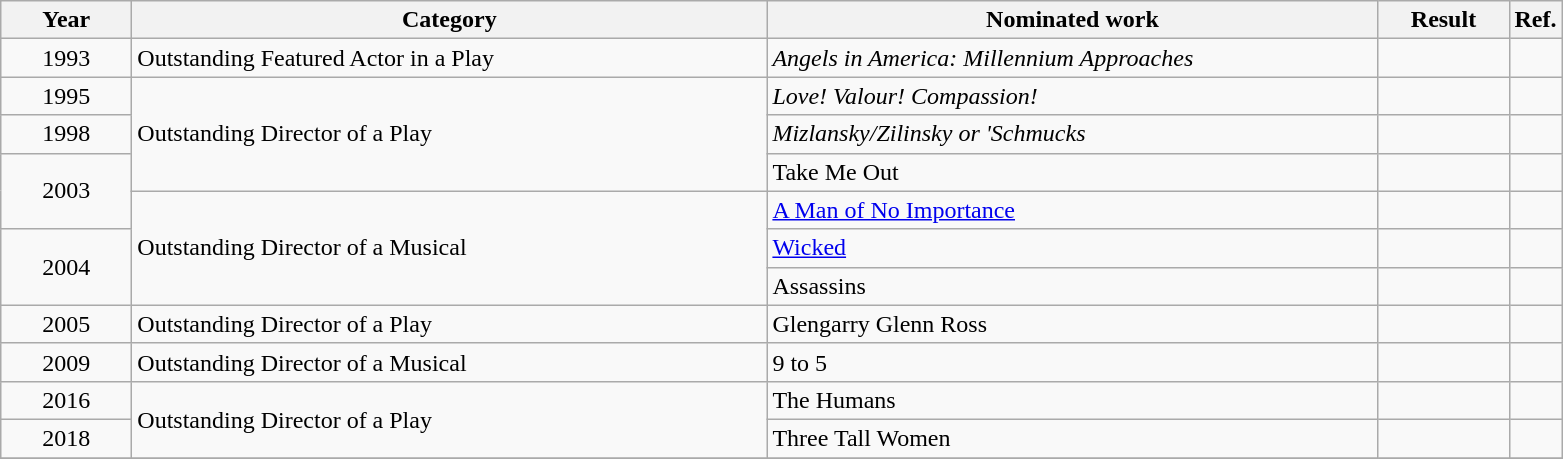<table class=wikitable>
<tr>
<th scope="col" style="width:5em;">Year</th>
<th scope="col" style="width:26em;">Category</th>
<th scope="col" style="width:25em;">Nominated work</th>
<th scope="col" style="width:5em;">Result</th>
<th>Ref.</th>
</tr>
<tr>
<td style="text-align:center;">1993</td>
<td>Outstanding Featured Actor in a Play</td>
<td><em>Angels in America: Millennium Approaches</em></td>
<td></td>
<td></td>
</tr>
<tr>
<td style="text-align:center;">1995</td>
<td rowspan=3>Outstanding Director of a Play</td>
<td><em>Love! Valour! Compassion!</em></td>
<td></td>
<td></td>
</tr>
<tr>
<td style="text-align:center;">1998</td>
<td><em>Mizlansky/Zilinsky or 'Schmucks<strong></td>
<td></td>
<td></td>
</tr>
<tr>
<td style="text-align:center;", rowspan=2>2003</td>
<td></em>Take Me Out<em></td>
<td></td>
<td></td>
</tr>
<tr>
<td rowspan=3>Outstanding Director of a Musical</td>
<td></em><a href='#'>A Man of No Importance</a><em></td>
<td></td>
<td></td>
</tr>
<tr>
<td style="text-align:center;", rowspan=2>2004</td>
<td></em><a href='#'>Wicked</a><em></td>
<td></td>
<td></td>
</tr>
<tr>
<td></em>Assassins<em></td>
<td></td>
<td></td>
</tr>
<tr>
<td style="text-align:center;">2005</td>
<td>Outstanding Director of a Play</td>
<td></em>Glengarry Glenn Ross<em></td>
<td></td>
<td></td>
</tr>
<tr>
<td style="text-align:center;">2009</td>
<td>Outstanding Director of a Musical</td>
<td></em>9 to 5<em></td>
<td></td>
<td></td>
</tr>
<tr>
<td style="text-align:center;">2016</td>
<td rowspan=2>Outstanding Director of a Play</td>
<td></em>The Humans<em></td>
<td></td>
<td></td>
</tr>
<tr>
<td style="text-align:center;">2018</td>
<td></em>Three Tall Women<em></td>
<td></td>
<td></td>
</tr>
<tr>
</tr>
</table>
